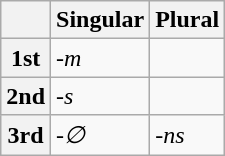<table class="wikitable">
<tr>
<th></th>
<th>Singular</th>
<th>Plural</th>
</tr>
<tr>
<th>1st</th>
<td><em>-m</em></td>
<td></td>
</tr>
<tr>
<th>2nd</th>
<td><em>-s</em></td>
<td></td>
</tr>
<tr>
<th>3rd</th>
<td><em>-∅</em></td>
<td><em>-ns</em></td>
</tr>
</table>
